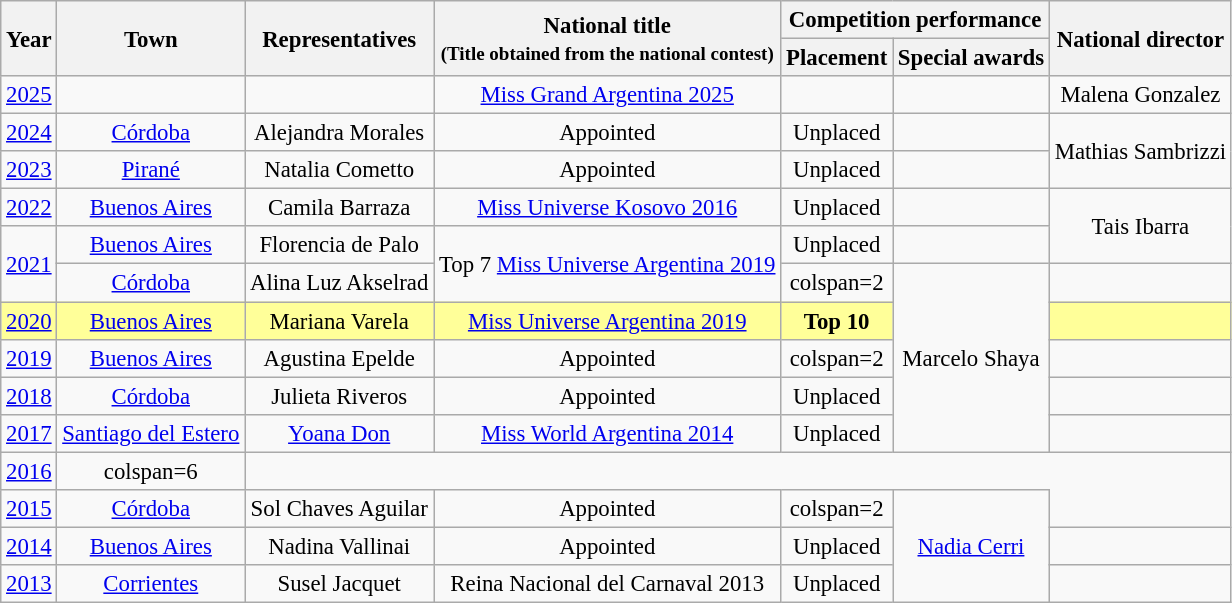<table class="wikitable" style="font-size: 95%; text-align:center">
<tr>
<th rowspan=2>Year</th>
<th rowspan=2>Town</th>
<th rowspan=2>Representatives</th>
<th rowspan=2>National title<br><small>(Title obtained from the national contest)</small></th>
<th colspan=2>Competition performance</th>
<th rowspan=2>National director</th>
</tr>
<tr>
<th>Placement</th>
<th>Special awards</th>
</tr>
<tr>
<td><a href='#'>2025</a></td>
<td></td>
<td></td>
<td><a href='#'>Miss Grand Argentina 2025</a></td>
<td></td>
<td></td>
<td>Malena Gonzalez</td>
</tr>
<tr>
<td><a href='#'>2024</a></td>
<td><a href='#'>Córdoba</a></td>
<td>Alejandra Morales</td>
<td>Appointed</td>
<td>Unplaced</td>
<td></td>
<td rowspan="2">Mathias Sambrizzi</td>
</tr>
<tr>
<td><a href='#'>2023</a></td>
<td><a href='#'>Pirané</a></td>
<td>Natalia Cometto</td>
<td>Appointed</td>
<td>Unplaced</td>
<td></td>
</tr>
<tr>
<td><a href='#'>2022</a></td>
<td><a href='#'>Buenos Aires</a></td>
<td>Camila Barraza</td>
<td><a href='#'>Miss Universe Kosovo 2016</a></td>
<td>Unplaced</td>
<td></td>
<td rowspan="2">Tais Ibarra</td>
</tr>
<tr>
<td rowspan="2"><a href='#'>2021</a></td>
<td><a href='#'>Buenos Aires</a></td>
<td>Florencia de Palo</td>
<td rowspan="2">Top 7 <a href='#'>Miss Universe Argentina 2019</a></td>
<td>Unplaced</td>
<td></td>
</tr>
<tr>
<td><a href='#'>Córdoba</a></td>
<td>Alina Luz Akselrad</td>
<td>colspan=2 </td>
<td rowspan="5">Marcelo Shaya</td>
</tr>
<tr bgcolor=#FFFF99>
<td><a href='#'>2020</a></td>
<td><a href='#'>Buenos Aires</a></td>
<td>Mariana Varela</td>
<td><a href='#'>Miss Universe Argentina 2019</a></td>
<td><strong>Top 10</strong></td>
<td></td>
</tr>
<tr>
<td><a href='#'>2019</a></td>
<td><a href='#'>Buenos Aires</a></td>
<td>Agustina Epelde</td>
<td>Appointed</td>
<td>colspan=2 </td>
</tr>
<tr>
<td><a href='#'>2018</a></td>
<td><a href='#'>Córdoba</a></td>
<td>Julieta Riveros</td>
<td>Appointed</td>
<td>Unplaced</td>
<td></td>
</tr>
<tr>
<td><a href='#'>2017</a></td>
<td><a href='#'>Santiago del Estero</a></td>
<td><a href='#'>Yoana Don</a></td>
<td><a href='#'>Miss World Argentina 2014</a></td>
<td>Unplaced</td>
<td></td>
</tr>
<tr>
<td><a href='#'>2016</a></td>
<td>colspan=6 </td>
</tr>
<tr>
<td><a href='#'>2015</a></td>
<td><a href='#'>Córdoba</a></td>
<td>Sol Chaves Aguilar</td>
<td>Appointed</td>
<td>colspan=2 </td>
<td rowspan="3"><a href='#'>Nadia Cerri</a></td>
</tr>
<tr>
<td><a href='#'>2014</a></td>
<td><a href='#'>Buenos Aires</a></td>
<td>Nadina Vallinai</td>
<td>Appointed</td>
<td>Unplaced</td>
<td></td>
</tr>
<tr>
<td><a href='#'>2013</a></td>
<td><a href='#'>Corrientes</a></td>
<td>Susel Jacquet</td>
<td>Reina Nacional del Carnaval 2013</td>
<td>Unplaced</td>
<td></td>
</tr>
</table>
